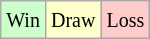<table class="wikitable" border="1">
<tr>
<td style="background:#CCFFCC;"><small>Win</small></td>
<td style="background:#FFFFCC;"><small>Draw</small></td>
<td style="background:#FFCCCC;"><small>Loss</small></td>
</tr>
</table>
